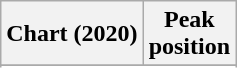<table class="wikitable sortable plainrowheaders">
<tr>
<th>Chart (2020)</th>
<th>Peak<br>position</th>
</tr>
<tr>
</tr>
<tr>
</tr>
<tr>
</tr>
<tr>
</tr>
<tr>
</tr>
</table>
